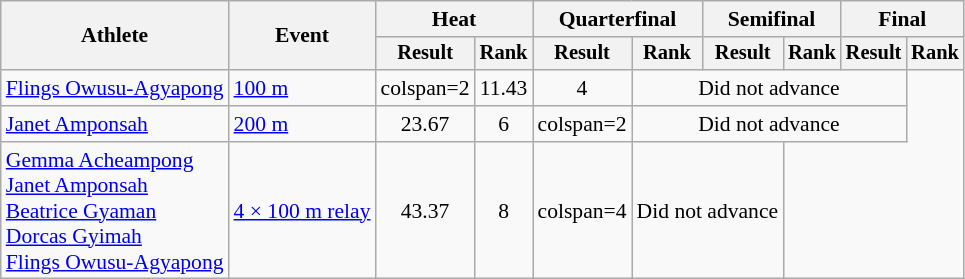<table class="wikitable" style="font-size:90%">
<tr>
<th rowspan="2">Athlete</th>
<th rowspan="2">Event</th>
<th colspan="2">Heat</th>
<th colspan="2">Quarterfinal</th>
<th colspan="2">Semifinal</th>
<th colspan="2">Final</th>
</tr>
<tr style="font-size:95%">
<th>Result</th>
<th>Rank</th>
<th>Result</th>
<th>Rank</th>
<th>Result</th>
<th>Rank</th>
<th>Result</th>
<th>Rank</th>
</tr>
<tr align=center>
<td align=left><a href='#'>Flings Owusu-Agyapong</a></td>
<td align=left><a href='#'>100 m</a></td>
<td>colspan=2 </td>
<td>11.43</td>
<td>4</td>
<td colspan=4>Did not advance</td>
</tr>
<tr align=center>
<td align=left><a href='#'>Janet Amponsah</a></td>
<td align=left><a href='#'>200 m</a></td>
<td>23.67</td>
<td>6</td>
<td>colspan=2 </td>
<td colspan=4>Did not advance</td>
</tr>
<tr align=center>
<td align=left><a href='#'>Gemma Acheampong</a><br><a href='#'>Janet Amponsah</a><br><a href='#'>Beatrice Gyaman</a><br><a href='#'>Dorcas Gyimah</a><br><a href='#'>Flings Owusu-Agyapong</a></td>
<td align=left><a href='#'>4 × 100 m relay</a></td>
<td>43.37</td>
<td>8</td>
<td>colspan=4 </td>
<td colspan=2>Did not advance</td>
</tr>
</table>
